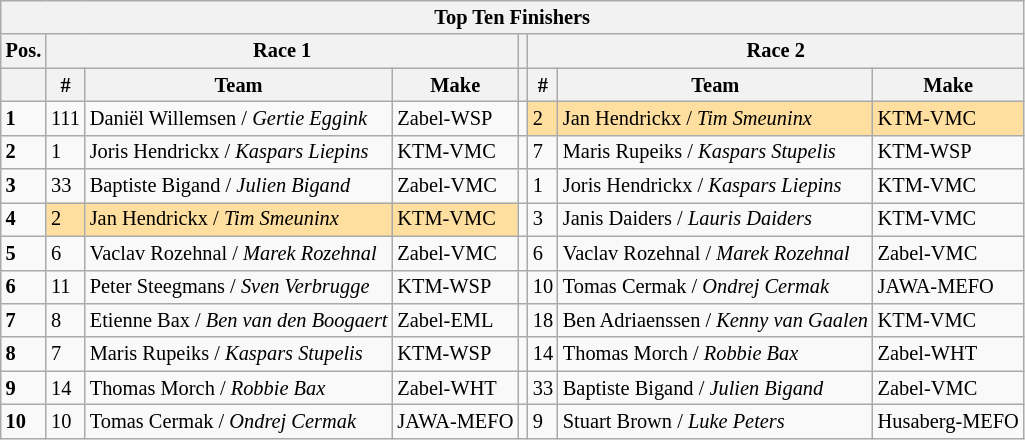<table class="wikitable" style="font-size: 85%;">
<tr>
<th colspan=8>Top Ten Finishers</th>
</tr>
<tr>
<th>Pos.</th>
<th colspan=3>Race 1</th>
<th></th>
<th colspan=3>Race 2</th>
</tr>
<tr>
<th></th>
<th>#</th>
<th>Team</th>
<th>Make</th>
<th></th>
<th>#</th>
<th>Team</th>
<th>Make</th>
</tr>
<tr>
<td><strong>1</strong></td>
<td>111</td>
<td> Daniël Willemsen / <em>Gertie Eggink</em></td>
<td>Zabel-WSP</td>
<td></td>
<td style="background:#ffdf9f;">2</td>
<td style="background:#ffdf9f;"> Jan Hendrickx / <em>Tim Smeuninx</em></td>
<td style="background:#ffdf9f;">KTM-VMC</td>
</tr>
<tr>
<td><strong>2</strong></td>
<td>1</td>
<td> Joris Hendrickx / <em>Kaspars Liepins</em></td>
<td>KTM-VMC</td>
<td></td>
<td>7</td>
<td> Maris Rupeiks / <em>Kaspars Stupelis</em></td>
<td>KTM-WSP</td>
</tr>
<tr>
<td><strong>3</strong></td>
<td>33</td>
<td> Baptiste Bigand / <em>Julien Bigand</em></td>
<td>Zabel-VMC</td>
<td></td>
<td>1</td>
<td> Joris Hendrickx / <em>Kaspars Liepins</em></td>
<td>KTM-VMC</td>
</tr>
<tr>
<td><strong>4</strong></td>
<td style="background:#ffdf9f;">2</td>
<td style="background:#ffdf9f;"> Jan Hendrickx / <em>Tim Smeuninx</em></td>
<td style="background:#ffdf9f;">KTM-VMC</td>
<td></td>
<td>3</td>
<td> Janis Daiders / <em>Lauris Daiders</em></td>
<td>KTM-VMC</td>
</tr>
<tr>
<td><strong>5</strong></td>
<td>6</td>
<td> Vaclav Rozehnal / <em>Marek Rozehnal</em></td>
<td>Zabel-VMC</td>
<td></td>
<td>6</td>
<td> Vaclav Rozehnal / <em>Marek Rozehnal</em></td>
<td>Zabel-VMC</td>
</tr>
<tr>
<td><strong>6</strong></td>
<td>11</td>
<td> Peter Steegmans / <em>Sven Verbrugge</em></td>
<td>KTM-WSP</td>
<td></td>
<td>10</td>
<td> Tomas Cermak / <em>Ondrej Cermak</em></td>
<td>JAWA-MEFO</td>
</tr>
<tr>
<td><strong>7</strong></td>
<td>8</td>
<td> Etienne Bax / <em>Ben van den Boogaert</em></td>
<td>Zabel-EML</td>
<td></td>
<td>18</td>
<td> Ben Adriaenssen / <em>Kenny van Gaalen</em></td>
<td>KTM-VMC</td>
</tr>
<tr>
<td><strong>8</strong></td>
<td>7</td>
<td> Maris Rupeiks / <em>Kaspars Stupelis</em></td>
<td>KTM-WSP</td>
<td></td>
<td>14</td>
<td> Thomas Morch / <em>Robbie Bax</em></td>
<td>Zabel-WHT</td>
</tr>
<tr>
<td><strong>9</strong></td>
<td>14</td>
<td> Thomas Morch / <em>Robbie Bax</em></td>
<td>Zabel-WHT</td>
<td></td>
<td>33</td>
<td> Baptiste Bigand / <em>Julien Bigand</em></td>
<td>Zabel-VMC</td>
</tr>
<tr>
<td><strong>10</strong></td>
<td>10</td>
<td> Tomas Cermak / <em>Ondrej Cermak</em></td>
<td>JAWA-MEFO</td>
<td></td>
<td>9</td>
<td> Stuart Brown / <em>Luke Peters</em></td>
<td>Husaberg-MEFO</td>
</tr>
</table>
